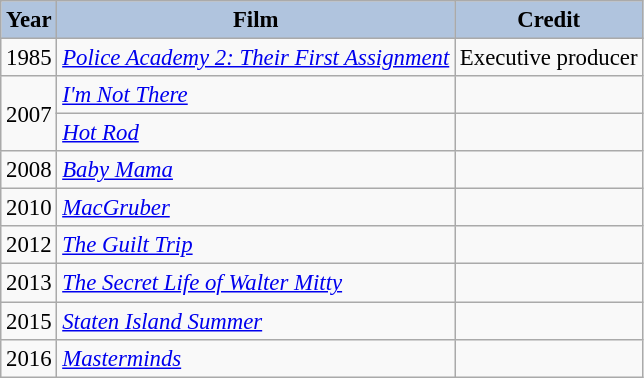<table class="wikitable" style="font-size:95%;">
<tr>
<th style="background:#B0C4DE;">Year</th>
<th style="background:#B0C4DE;">Film</th>
<th style="background:#B0C4DE;">Credit</th>
</tr>
<tr>
<td>1985</td>
<td><em><a href='#'>Police Academy 2: Their First Assignment</a></em></td>
<td>Executive producer</td>
</tr>
<tr>
<td rowspan=2>2007</td>
<td><em><a href='#'>I'm Not There</a></em></td>
<td></td>
</tr>
<tr>
<td><em><a href='#'>Hot Rod</a></em></td>
<td></td>
</tr>
<tr>
<td>2008</td>
<td><em><a href='#'>Baby Mama</a></em></td>
<td></td>
</tr>
<tr>
<td>2010</td>
<td><em><a href='#'>MacGruber</a></em></td>
<td></td>
</tr>
<tr>
<td>2012</td>
<td><em><a href='#'>The Guilt Trip</a></em></td>
<td></td>
</tr>
<tr>
<td>2013</td>
<td><em><a href='#'>The Secret Life of Walter Mitty</a></em></td>
<td></td>
</tr>
<tr>
<td>2015</td>
<td><em><a href='#'>Staten Island Summer</a></em></td>
<td></td>
</tr>
<tr>
<td>2016</td>
<td><em><a href='#'>Masterminds</a></em></td>
<td></td>
</tr>
</table>
